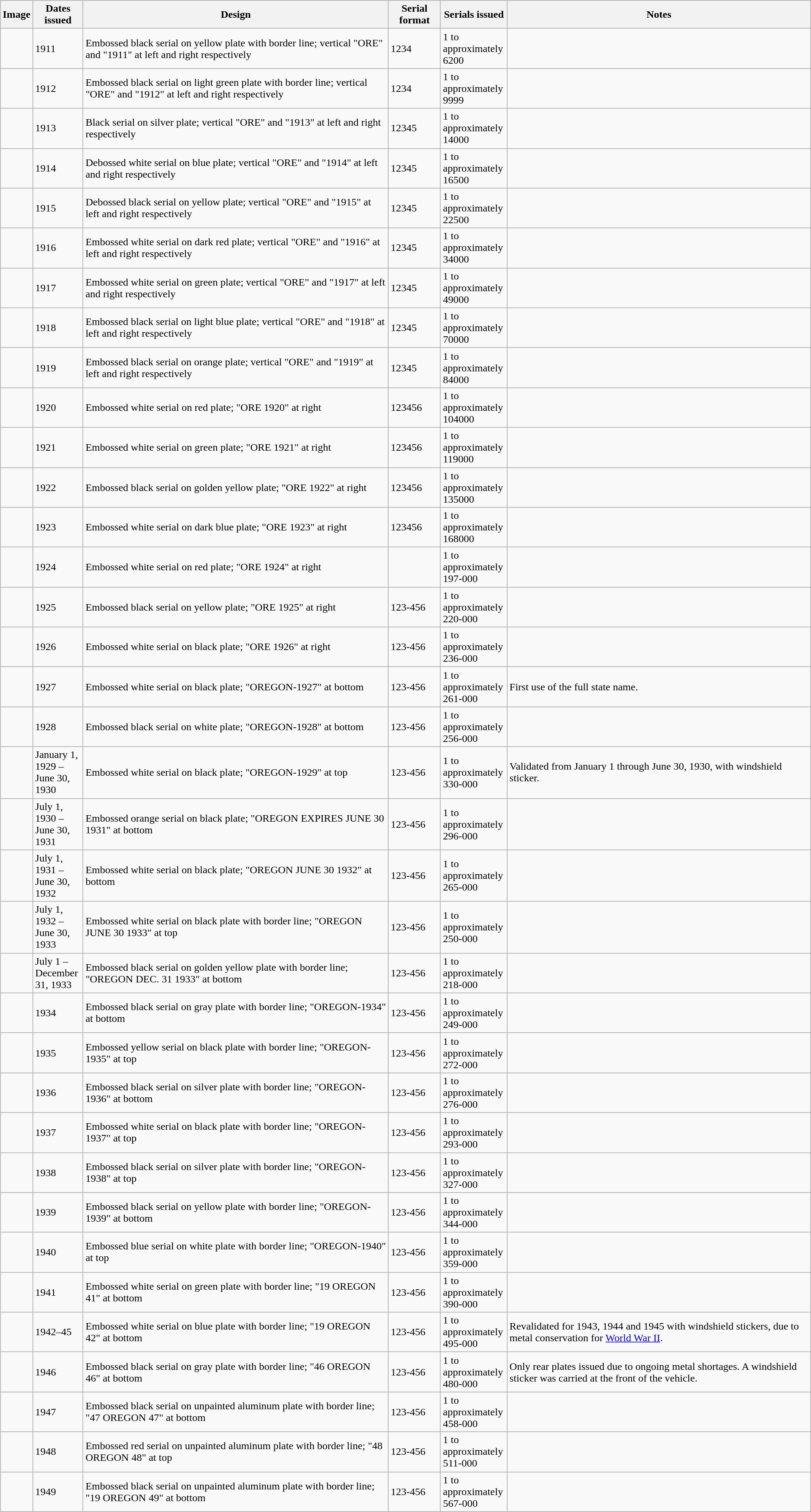<table class="wikitable">
<tr>
<th>Image</th>
<th style="width:70px;">Dates issued</th>
<th>Design</th>
<th>Serial format</th>
<th style="width:95px;">Serials issued</th>
<th>Notes</th>
</tr>
<tr>
<td></td>
<td>1911</td>
<td>Embossed black serial on yellow plate with border line; vertical "ORE" and "1911" at left and right respectively</td>
<td>1234</td>
<td>1 to approximately 6200</td>
<td></td>
</tr>
<tr>
<td></td>
<td>1912</td>
<td>Embossed black serial on light green plate with border line; vertical "ORE" and "1912" at left and right respectively</td>
<td>1234</td>
<td>1 to approximately 9999</td>
<td></td>
</tr>
<tr>
<td></td>
<td>1913</td>
<td>Black serial on silver plate; vertical "ORE" and "1913" at left and right respectively</td>
<td>12345</td>
<td>1 to approximately 14000</td>
<td></td>
</tr>
<tr>
<td></td>
<td>1914</td>
<td>Debossed white serial on blue plate; vertical "ORE" and "1914" at left and right respectively</td>
<td>12345</td>
<td>1 to approximately 16500</td>
<td></td>
</tr>
<tr>
<td></td>
<td>1915</td>
<td>Debossed black serial on yellow plate; vertical "ORE" and "1915" at left and right respectively</td>
<td>12345</td>
<td>1 to approximately 22500</td>
<td></td>
</tr>
<tr>
<td></td>
<td>1916</td>
<td>Embossed white serial on dark red plate; vertical "ORE" and "1916" at left and right respectively</td>
<td>12345</td>
<td>1 to approximately 34000</td>
<td></td>
</tr>
<tr>
<td></td>
<td>1917</td>
<td>Embossed white serial on green plate; vertical "ORE" and "1917" at left and right respectively</td>
<td>12345</td>
<td>1 to approximately 49000</td>
<td></td>
</tr>
<tr>
<td></td>
<td>1918</td>
<td>Embossed black serial on light blue plate; vertical "ORE" and "1918" at left and right respectively</td>
<td>12345</td>
<td>1 to approximately 70000</td>
<td></td>
</tr>
<tr>
<td></td>
<td>1919</td>
<td>Embossed black serial on orange plate; vertical "ORE" and "1919" at left and right respectively</td>
<td>12345</td>
<td>1 to approximately 84000</td>
<td></td>
</tr>
<tr>
<td></td>
<td>1920</td>
<td>Embossed white serial on red plate; "ORE 1920" at right</td>
<td>123456</td>
<td>1 to approximately 104000</td>
<td></td>
</tr>
<tr>
<td></td>
<td>1921</td>
<td>Embossed white serial on green plate; "ORE 1921" at right</td>
<td>123456</td>
<td>1 to approximately 119000</td>
<td></td>
</tr>
<tr>
<td></td>
<td>1922</td>
<td>Embossed black serial on golden yellow plate; "ORE 1922" at right</td>
<td>123456</td>
<td>1 to approximately 135000</td>
<td></td>
</tr>
<tr>
<td></td>
<td>1923</td>
<td>Embossed white serial on dark blue plate; "ORE 1923" at right</td>
<td>123456</td>
<td>1 to approximately 168000</td>
<td></td>
</tr>
<tr>
<td></td>
<td>1924</td>
<td>Embossed white serial on red plate; "ORE 1924" at right</td>
<td></td>
<td>1 to approximately 197-000</td>
<td></td>
</tr>
<tr>
<td></td>
<td>1925</td>
<td>Embossed black serial on yellow plate; "ORE 1925" at right</td>
<td>123-456</td>
<td>1 to approximately 220-000</td>
<td></td>
</tr>
<tr>
<td></td>
<td>1926</td>
<td>Embossed white serial on black plate; "ORE 1926" at right</td>
<td>123-456</td>
<td>1 to approximately 236-000</td>
<td></td>
</tr>
<tr>
<td></td>
<td>1927</td>
<td>Embossed white serial on black plate; "OREGON-1927" at bottom</td>
<td>123-456</td>
<td>1 to approximately 261-000</td>
<td>First use of the full state name.</td>
</tr>
<tr>
<td></td>
<td>1928</td>
<td>Embossed black serial on white plate; "OREGON-1928" at bottom</td>
<td>123-456</td>
<td>1 to approximately 256-000</td>
<td></td>
</tr>
<tr>
<td></td>
<td>January 1, 1929 –<br>June 30, 1930</td>
<td>Embossed white serial on black plate; "OREGON-1929" at top</td>
<td>123-456</td>
<td>1 to approximately 330-000</td>
<td>Validated from January 1 through June 30, 1930, with windshield sticker.</td>
</tr>
<tr>
<td></td>
<td>July 1, 1930 –<br>June 30, 1931</td>
<td>Embossed orange serial on black plate; "OREGON EXPIRES JUNE 30 1931" at bottom</td>
<td>123-456</td>
<td>1 to approximately 296-000</td>
<td></td>
</tr>
<tr>
<td></td>
<td>July 1, 1931 –<br>June 30, 1932</td>
<td>Embossed white serial on black plate; "OREGON JUNE 30 1932" at bottom</td>
<td>123-456</td>
<td>1 to approximately 265-000</td>
<td></td>
</tr>
<tr>
<td></td>
<td>July 1, 1932 –<br>June 30, 1933</td>
<td>Embossed white serial on black plate with border line; "OREGON JUNE 30 1933" at top</td>
<td>123-456</td>
<td>1 to approximately 250-000</td>
<td></td>
</tr>
<tr>
<td></td>
<td>July 1 – December 31, 1933</td>
<td>Embossed black serial on golden yellow plate with border line; "OREGON DEC. 31 1933" at bottom</td>
<td>123-456</td>
<td>1 to approximately 218-000</td>
<td></td>
</tr>
<tr>
<td></td>
<td>1934</td>
<td>Embossed black serial on gray plate with border line; "OREGON-1934" at bottom</td>
<td>123-456</td>
<td>1 to approximately 249-000</td>
<td></td>
</tr>
<tr>
<td></td>
<td>1935</td>
<td>Embossed yellow serial on black plate with border line; "OREGON-1935" at top</td>
<td>123-456</td>
<td>1 to approximately 272-000</td>
<td></td>
</tr>
<tr>
<td></td>
<td>1936</td>
<td>Embossed black serial on silver plate with border line; "OREGON-1936" at bottom</td>
<td>123-456</td>
<td>1 to approximately 276-000</td>
<td></td>
</tr>
<tr>
<td></td>
<td>1937</td>
<td>Embossed white serial on black plate with border line; "OREGON-1937" at top</td>
<td>123-456</td>
<td>1 to approximately 293-000</td>
<td></td>
</tr>
<tr>
<td></td>
<td>1938</td>
<td>Embossed black serial on silver plate with border line; "OREGON-1938" at top</td>
<td>123-456</td>
<td>1 to approximately 327-000</td>
<td></td>
</tr>
<tr>
<td></td>
<td>1939</td>
<td>Embossed black serial on yellow plate with border line; "OREGON-1939" at bottom</td>
<td>123-456</td>
<td>1 to approximately 344-000</td>
<td></td>
</tr>
<tr>
<td></td>
<td>1940</td>
<td>Embossed blue serial on white plate with border line; "OREGON-1940" at top</td>
<td>123-456</td>
<td>1 to approximately 359-000</td>
<td></td>
</tr>
<tr>
<td></td>
<td>1941</td>
<td>Embossed white serial on green plate with border line; "19 OREGON 41" at bottom</td>
<td>123-456</td>
<td>1 to approximately 390-000</td>
<td></td>
</tr>
<tr>
<td></td>
<td>1942–45</td>
<td>Embossed white serial on blue plate with border line; "19 OREGON 42" at bottom</td>
<td>123-456</td>
<td>1 to approximately 495-000</td>
<td>Revalidated for 1943, 1944 and 1945 with windshield stickers, due to metal conservation for <a href='#'>World War II</a>.</td>
</tr>
<tr>
<td></td>
<td>1946</td>
<td>Embossed black serial on gray plate with border line; "46 OREGON 46" at bottom</td>
<td>123-456</td>
<td>1 to approximately 480-000</td>
<td>Only rear plates issued due to ongoing metal shortages. A windshield sticker was carried at the front of the vehicle.</td>
</tr>
<tr>
<td></td>
<td>1947</td>
<td>Embossed black serial on unpainted aluminum plate with border line; "47 OREGON 47" at bottom</td>
<td>123-456</td>
<td>1 to approximately 458-000</td>
<td></td>
</tr>
<tr>
<td></td>
<td>1948</td>
<td>Embossed red serial on unpainted aluminum plate with border line; "48 OREGON 48" at top</td>
<td>123-456</td>
<td>1 to approximately 511-000</td>
<td></td>
</tr>
<tr>
<td></td>
<td>1949</td>
<td>Embossed black serial on unpainted aluminum plate with border line; "19 OREGON 49" at bottom</td>
<td>123-456</td>
<td>1 to approximately 567-000</td>
<td></td>
</tr>
</table>
